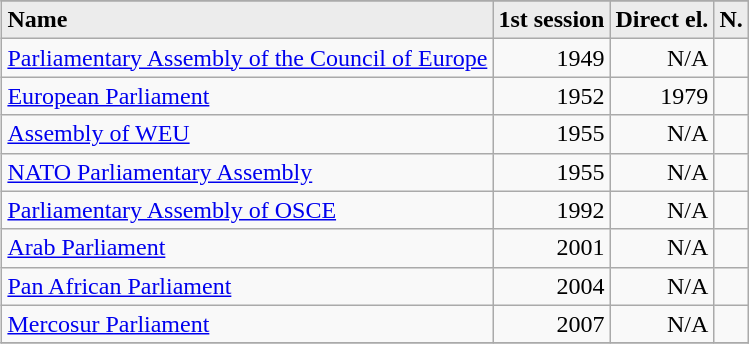<table class="wikitable" align="right" style="margin-left: 20px; margin-top: 0px;">
<tr --->
</tr>
<tr bgcolor="#ececec" valign="top">
<td><strong>Name</strong></td>
<td align="center"><strong>1st session</strong></td>
<td align="center"><strong>Direct el.</strong></td>
<td align="center"><strong>N.</strong></td>
</tr>
<tr --->
<td><a href='#'>Parliamentary Assembly of the Council of Europe</a></td>
<td align="right">1949</td>
<td align="right">N/A</td>
<td align="center"></td>
</tr>
<tr --->
<td><a href='#'>European Parliament</a></td>
<td align="right">1952</td>
<td align="right">1979</td>
<td align="center"></td>
</tr>
<tr --->
<td><a href='#'>Assembly of WEU</a></td>
<td align="right">1955</td>
<td align="right">N/A</td>
<td align="center"></td>
</tr>
<tr --->
<td><a href='#'>NATO Parliamentary Assembly</a></td>
<td align="right">1955</td>
<td align="right">N/A</td>
<td align="center"></td>
</tr>
<tr --->
<td><a href='#'>Parliamentary Assembly of OSCE</a></td>
<td align="right">1992</td>
<td align="right">N/A</td>
<td align="center"></td>
</tr>
<tr --->
<td><a href='#'>Arab Parliament</a></td>
<td align="right">2001</td>
<td align="right">N/A</td>
<td align="center"></td>
</tr>
<tr --->
<td><a href='#'>Pan African Parliament</a></td>
<td align="right">2004</td>
<td align="right">N/A</td>
<td align="center"></td>
</tr>
<tr --->
<td><a href='#'>Mercosur Parliament</a></td>
<td align="right">2007</td>
<td align="right">N/A</td>
<td align="center"></td>
</tr>
<tr --->
</tr>
</table>
